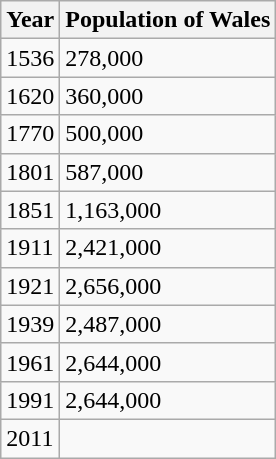<table class="wikitable floatright">
<tr>
<th>Year</th>
<th>Population of Wales</th>
</tr>
<tr>
<td>1536</td>
<td>278,000</td>
</tr>
<tr>
<td>1620</td>
<td>360,000</td>
</tr>
<tr>
<td>1770</td>
<td>500,000</td>
</tr>
<tr>
<td>1801</td>
<td>587,000</td>
</tr>
<tr>
<td>1851</td>
<td>1,163,000</td>
</tr>
<tr>
<td>1911</td>
<td>2,421,000</td>
</tr>
<tr>
<td>1921</td>
<td>2,656,000</td>
</tr>
<tr>
<td>1939</td>
<td>2,487,000</td>
</tr>
<tr>
<td>1961</td>
<td>2,644,000</td>
</tr>
<tr>
<td>1991</td>
<td>2,644,000</td>
</tr>
<tr>
<td>2011</td>
<td></td>
</tr>
</table>
